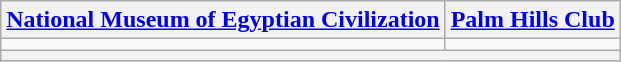<table class="wikitable" style="text-align:center">
<tr>
<th><a href='#'>National Museum of Egyptian Civilization</a></th>
<th><a href='#'>Palm Hills Club</a></th>
</tr>
<tr>
<td></td>
<td></td>
</tr>
<tr>
<th colspan=4></th>
</tr>
</table>
